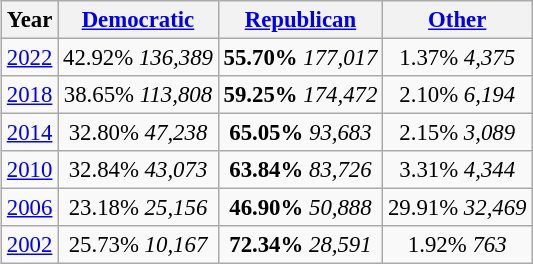<table class="wikitable" style="float:center; margin:1em; font-size:95%;">
<tr>
<th>Year</th>
<th><a href='#'>Democratic</a></th>
<th><a href='#'>Republican</a></th>
<th><a href='#'>Other</a></th>
</tr>
<tr>
<td align="center" ><a href='#'>2022</a></td>
<td align="center" >42.92% <em>136,389</em></td>
<td align="center" ><strong>55.70%</strong> <em>177,017</em></td>
<td align="center" >1.37% <em>4,375</em></td>
</tr>
<tr>
<td align="center" ><a href='#'>2018</a></td>
<td align="center" >38.65% <em>113,808</em></td>
<td align="center" ><strong>59.25%</strong> <em>174,472</em></td>
<td align="center" >2.10% <em>6,194</em></td>
</tr>
<tr>
<td align="center" ><a href='#'>2014</a></td>
<td align="center" >32.80% <em>47,238</em></td>
<td align="center" ><strong>65.05%</strong> <em>93,683</em></td>
<td align="center" >2.15% <em>3,089</em></td>
</tr>
<tr>
<td align="center" ><a href='#'>2010</a></td>
<td align="center" >32.84% <em>43,073</em></td>
<td align="center" ><strong>63.84%</strong> <em>83,726</em></td>
<td align="center" >3.31% <em>4,344</em></td>
</tr>
<tr>
<td align="center" ><a href='#'>2006</a></td>
<td align="center" >23.18% <em>25,156</em></td>
<td align="center" ><strong>46.90%</strong> <em>50,888</em></td>
<td align="center" >29.91% <em>32,469</em></td>
</tr>
<tr>
<td align="center" ><a href='#'>2002</a></td>
<td align="center" >25.73% <em>10,167</em></td>
<td align="center" ><strong>72.34%</strong> <em>28,591</em></td>
<td align="center" >1.92% <em>763</em></td>
</tr>
</table>
